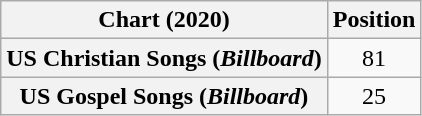<table class="wikitable plainrowheaders sortable" style="text-align:center">
<tr>
<th scope="col">Chart (2020)</th>
<th scope="col">Position</th>
</tr>
<tr>
<th scope="row">US Christian Songs (<em>Billboard</em>)</th>
<td>81</td>
</tr>
<tr>
<th scope="row">US Gospel Songs (<em>Billboard</em>)</th>
<td>25</td>
</tr>
</table>
